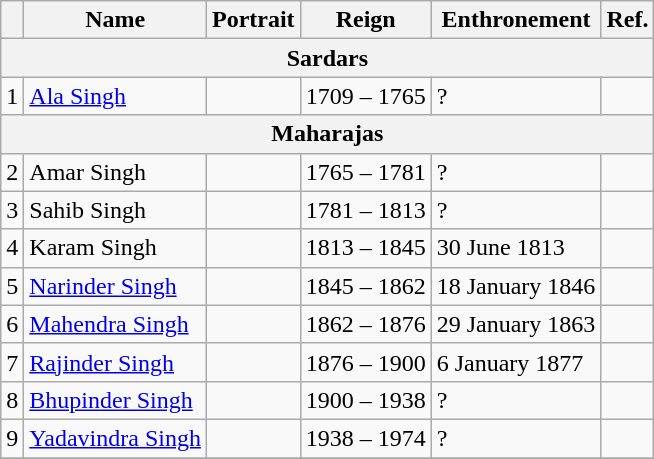<table class="wikitable">
<tr>
<th></th>
<th>Name<br></th>
<th>Portrait</th>
<th class="unsortable">Reign</th>
<th>Enthronement</th>
<th>Ref.</th>
</tr>
<tr>
<th colspan="6"><strong>Sardars</strong></th>
</tr>
<tr>
<td>1</td>
<td><a href='#'>Ala Singh</a><br></td>
<td></td>
<td>1709 – 1765</td>
<td>?</td>
<td></td>
</tr>
<tr>
<th colspan="6">Maharajas</th>
</tr>
<tr>
<td>2</td>
<td>Amar Singh<br></td>
<td></td>
<td>1765 – 1781</td>
<td>?</td>
<td></td>
</tr>
<tr>
<td>3</td>
<td>Sahib Singh<br></td>
<td></td>
<td>1781 – 1813</td>
<td>?</td>
<td></td>
</tr>
<tr>
<td>4</td>
<td>Karam Singh<br></td>
<td></td>
<td>1813 – 1845</td>
<td>30 June 1813</td>
<td></td>
</tr>
<tr>
<td>5</td>
<td><a href='#'>Narinder Singh</a><br></td>
<td></td>
<td>1845 – 1862</td>
<td>18 January 1846</td>
<td></td>
</tr>
<tr>
<td>6</td>
<td><a href='#'>Mahendra Singh</a><br></td>
<td></td>
<td>1862 – 1876</td>
<td>29 January 1863</td>
<td></td>
</tr>
<tr>
<td>7</td>
<td><a href='#'>Rajinder Singh</a><br></td>
<td></td>
<td>1876 – 1900</td>
<td>6 January 1877</td>
<td></td>
</tr>
<tr>
<td>8</td>
<td><a href='#'>Bhupinder Singh</a><br></td>
<td></td>
<td>1900 – 1938</td>
<td>?</td>
<td></td>
</tr>
<tr>
<td>9</td>
<td><a href='#'>Yadavindra Singh</a><br></td>
<td></td>
<td>1938 – 1974</td>
<td>?</td>
<td></td>
</tr>
<tr>
</tr>
</table>
